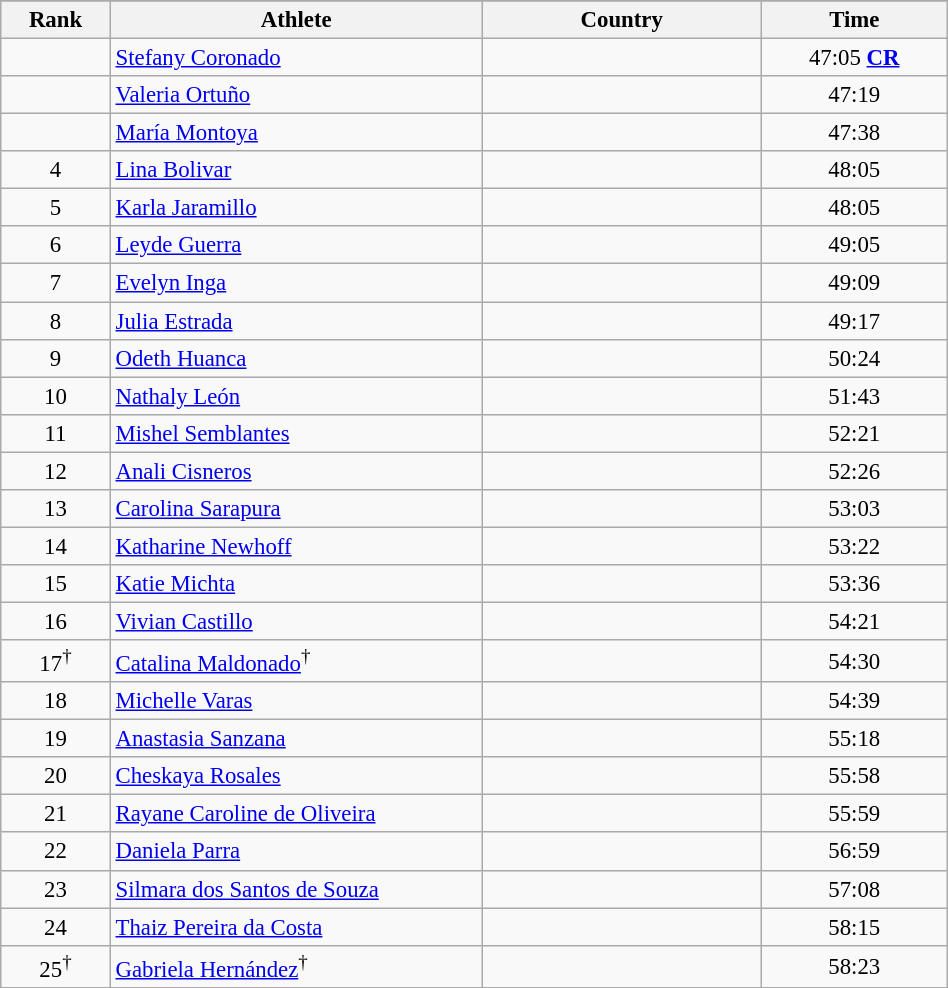<table class="wikitable sortable" style=" text-align:center; font-size:95%;" width="50%">
<tr>
</tr>
<tr>
<th width=5%>Rank</th>
<th width=20%>Athlete</th>
<th width=15%>Country</th>
<th width=10%>Time</th>
</tr>
<tr>
<td align=center></td>
<td align=left><a href='#'>Stefany Coronado</a></td>
<td align=left></td>
<td>47:05 <strong><a href='#'>CR</a></strong></td>
</tr>
<tr>
<td align=center></td>
<td align=left><a href='#'>Valeria Ortuño</a></td>
<td align=left></td>
<td>47:19</td>
</tr>
<tr>
<td align=center></td>
<td align=left><a href='#'>María Montoya</a></td>
<td align=left></td>
<td>47:38</td>
</tr>
<tr>
<td align=center>4</td>
<td align=left><a href='#'>Lina Bolivar</a></td>
<td align=left></td>
<td>48:05</td>
</tr>
<tr>
<td align=center>5</td>
<td align=left><a href='#'>Karla Jaramillo</a></td>
<td align=left></td>
<td>48:05</td>
</tr>
<tr>
<td align=center>6</td>
<td align=left><a href='#'>Leyde Guerra</a></td>
<td align=left></td>
<td>49:05</td>
</tr>
<tr>
<td align=center>7</td>
<td align=left><a href='#'>Evelyn Inga</a></td>
<td align=left></td>
<td>49:09</td>
</tr>
<tr>
<td align=center>8</td>
<td align=left><a href='#'>Julia Estrada</a></td>
<td align=left></td>
<td>49:17</td>
</tr>
<tr>
<td align=center>9</td>
<td align=left><a href='#'>Odeth Huanca</a></td>
<td align=left></td>
<td>50:24</td>
</tr>
<tr>
<td align=center>10</td>
<td align=left><a href='#'>Nathaly León</a></td>
<td align=left></td>
<td>51:43</td>
</tr>
<tr>
<td align=center>11</td>
<td align=left><a href='#'>Mishel Semblantes</a></td>
<td align=left></td>
<td>52:21</td>
</tr>
<tr>
<td align=center>12</td>
<td align=left><a href='#'>Anali Cisneros</a></td>
<td align=left></td>
<td>52:26</td>
</tr>
<tr>
<td align=center>13</td>
<td align=left><a href='#'>Carolina Sarapura</a></td>
<td align=left></td>
<td>53:03</td>
</tr>
<tr>
<td align=center>14</td>
<td align=left><a href='#'>Katharine Newhoff</a></td>
<td align=left></td>
<td>53:22</td>
</tr>
<tr>
<td align=center>15</td>
<td align=left><a href='#'>Katie Michta</a></td>
<td align=left></td>
<td>53:36</td>
</tr>
<tr>
<td align=center>16</td>
<td align=left><a href='#'>Vivian Castillo</a></td>
<td align=left></td>
<td>54:21</td>
</tr>
<tr>
<td align=center>17<sup>†</sup></td>
<td align=left><a href='#'>Catalina Maldonado</a><sup>†</sup></td>
<td align=left></td>
<td>54:30</td>
</tr>
<tr>
<td align=center>18</td>
<td align=left><a href='#'>Michelle Varas</a></td>
<td align=left></td>
<td>54:39</td>
</tr>
<tr>
<td align=center>19</td>
<td align=left><a href='#'>Anastasia Sanzana</a></td>
<td align=left></td>
<td>55:18</td>
</tr>
<tr>
<td align=center>20</td>
<td align=left><a href='#'>Cheskaya Rosales</a></td>
<td align=left></td>
<td>55:58</td>
</tr>
<tr>
<td align=center>21</td>
<td align=left><a href='#'>Rayane Caroline de Oliveira</a></td>
<td align=left></td>
<td>55:59</td>
</tr>
<tr>
<td align=center>22</td>
<td align=left><a href='#'>Daniela Parra</a></td>
<td align=left></td>
<td>56:59</td>
</tr>
<tr>
<td align=center>23</td>
<td align=left><a href='#'>Silmara dos Santos de Souza</a></td>
<td align=left></td>
<td>57:08</td>
</tr>
<tr>
<td align=center>24</td>
<td align=left><a href='#'>Thaiz Pereira da Costa</a></td>
<td align=left></td>
<td>58:15</td>
</tr>
<tr>
<td align=center>25<sup>†</sup></td>
<td align=left><a href='#'>Gabriela Hernández</a><sup>†</sup></td>
<td align=left></td>
<td>58:23</td>
</tr>
</table>
